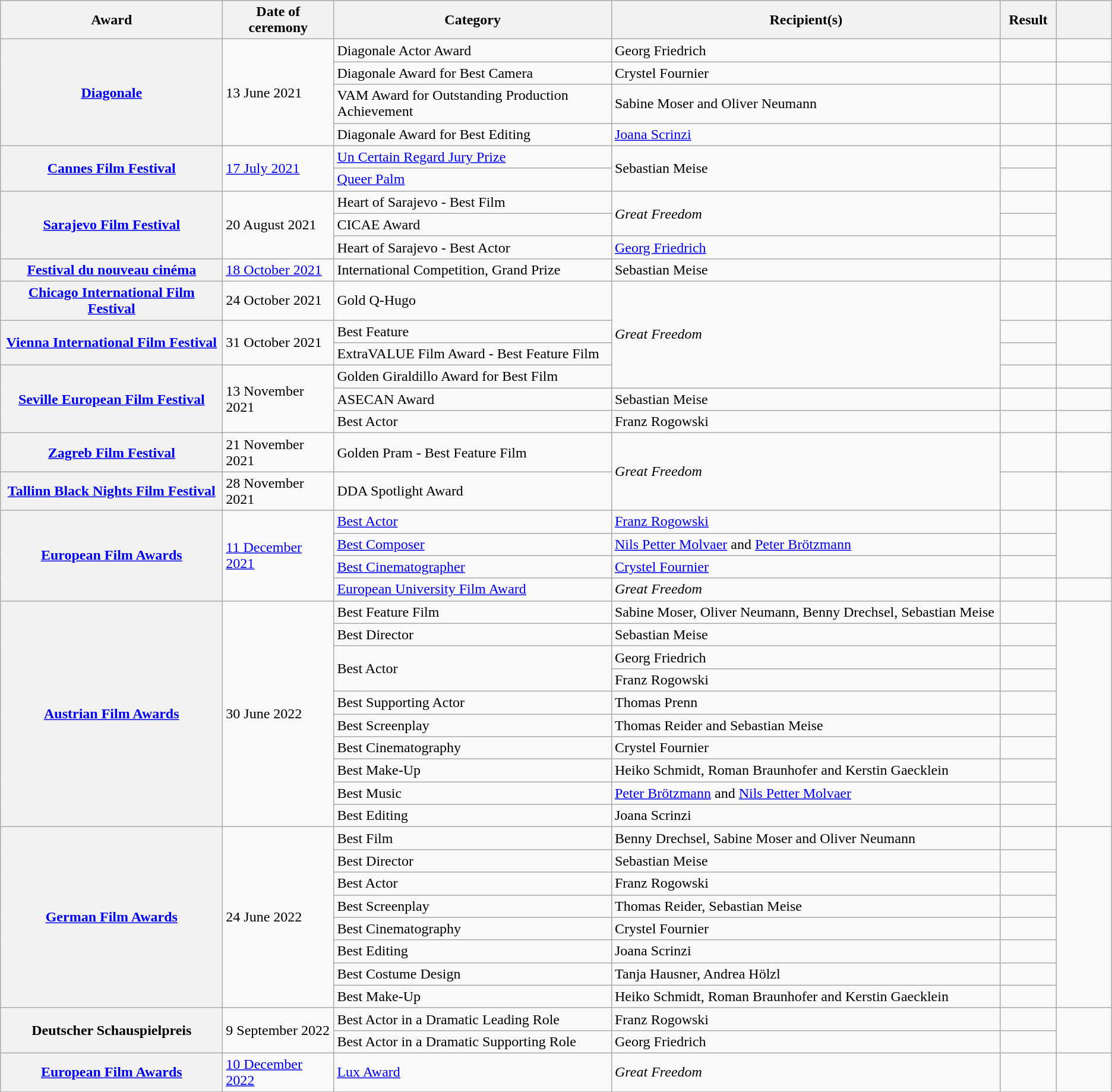<table class="wikitable plainrowheaders sortable collapsible">
<tr>
<th scope="col" style="width:20%;">Award</th>
<th scope="col" style="width:10%;">Date of ceremony</th>
<th scope="col" style="width:25%;">Category</th>
<th scope="col" style="width:35%;">Recipient(s)</th>
<th scope="col" style="width:5%;">Result</th>
<th scope="col" style="width:10%;" class="unsortable"></th>
</tr>
<tr>
<th scope="row" rowspan="4"><a href='#'>Diagonale</a></th>
<td rowspan="4">13 June 2021</td>
<td>Diagonale Actor Award</td>
<td>Georg Friedrich</td>
<td></td>
<td></td>
</tr>
<tr>
<td>Diagonale Award for Best Camera</td>
<td>Crystel Fournier</td>
<td></td>
<td></td>
</tr>
<tr>
<td>VAM Award for Outstanding Production Achievement</td>
<td>Sabine Moser and Oliver Neumann</td>
<td></td>
<td></td>
</tr>
<tr>
<td>Diagonale Award for Best Editing</td>
<td><a href='#'>Joana Scrinzi</a></td>
<td></td>
<td></td>
</tr>
<tr>
<th scope="row" rowspan="2"><a href='#'>Cannes Film Festival</a></th>
<td rowspan="2"><a href='#'>17 July 2021</a></td>
<td><a href='#'>Un Certain Regard Jury Prize</a></td>
<td rowspan="2">Sebastian Meise</td>
<td></td>
<td rowspan="2"></td>
</tr>
<tr>
<td><a href='#'>Queer Palm</a></td>
<td></td>
</tr>
<tr>
<th scope="row" rowspan="3"><a href='#'>Sarajevo Film Festival</a></th>
<td rowspan="3">20 August 2021</td>
<td>Heart of Sarajevo - Best Film</td>
<td rowspan="2"><em>Great Freedom</em></td>
<td></td>
<td rowspan="3"></td>
</tr>
<tr>
<td>CICAE Award</td>
<td></td>
</tr>
<tr>
<td>Heart of Sarajevo - Best Actor</td>
<td><a href='#'>Georg Friedrich</a></td>
<td></td>
</tr>
<tr>
<th scope="row"><a href='#'>Festival du nouveau cinéma</a></th>
<td><a href='#'>18 October 2021</a></td>
<td>International Competition, Grand Prize</td>
<td>Sebastian Meise</td>
<td></td>
<td></td>
</tr>
<tr>
<th scope="row"><a href='#'>Chicago International Film Festival</a></th>
<td>24 October 2021</td>
<td>Gold Q-Hugo</td>
<td rowspan="4"><em>Great Freedom</em></td>
<td></td>
<td></td>
</tr>
<tr>
<th scope="row" rowspan="2"><a href='#'>Vienna International Film Festival</a></th>
<td rowspan="2">31 October 2021</td>
<td>Best Feature</td>
<td></td>
<td rowspan="2"></td>
</tr>
<tr>
<td>ExtraVALUE Film Award - Best Feature Film</td>
<td></td>
</tr>
<tr>
<th scope="row" rowspan="3"><a href='#'>Seville European Film Festival</a></th>
<td rowspan="3">13 November 2021</td>
<td>Golden Giraldillo Award for Best Film</td>
<td></td>
<td></td>
</tr>
<tr>
<td>ASECAN Award</td>
<td>Sebastian Meise</td>
<td></td>
<td></td>
</tr>
<tr>
<td>Best Actor</td>
<td>Franz Rogowski</td>
<td></td>
<td></td>
</tr>
<tr>
<th scope="row"><a href='#'>Zagreb Film Festival</a></th>
<td>21 November 2021</td>
<td>Golden Pram - Best Feature Film</td>
<td rowspan="2"><em>Great Freedom</em></td>
<td></td>
<td></td>
</tr>
<tr>
<th scope="row"><a href='#'>Tallinn Black Nights Film Festival</a></th>
<td>28 November 2021</td>
<td>DDA Spotlight Award</td>
<td></td>
<td></td>
</tr>
<tr>
<th scope="row" rowspan="4"><a href='#'>European Film Awards</a></th>
<td rowspan="4"><a href='#'>11 December 2021</a></td>
<td><a href='#'>Best Actor</a></td>
<td><a href='#'>Franz Rogowski</a></td>
<td></td>
<td rowspan="3"></td>
</tr>
<tr>
<td><a href='#'>Best Composer</a></td>
<td><a href='#'>Nils Petter Molvaer</a> and <a href='#'>Peter Brötzmann</a></td>
<td></td>
</tr>
<tr>
<td><a href='#'>Best Cinematographer</a></td>
<td><a href='#'>Crystel Fournier</a></td>
<td></td>
</tr>
<tr>
<td><a href='#'>European University Film Award</a></td>
<td><em>Great Freedom</em></td>
<td></td>
<td></td>
</tr>
<tr>
<th scope="row" rowspan="10"><a href='#'>Austrian Film Awards</a></th>
<td rowspan="10">30 June 2022</td>
<td>Best Feature Film</td>
<td>Sabine Moser, Oliver Neumann, Benny Drechsel, Sebastian Meise</td>
<td></td>
<td rowspan="10"></td>
</tr>
<tr>
<td>Best Director</td>
<td>Sebastian Meise</td>
<td></td>
</tr>
<tr>
<td rowspan="2">Best Actor</td>
<td>Georg Friedrich</td>
<td></td>
</tr>
<tr>
<td>Franz Rogowski</td>
<td></td>
</tr>
<tr>
<td>Best Supporting Actor</td>
<td>Thomas Prenn</td>
<td></td>
</tr>
<tr>
<td>Best Screenplay</td>
<td>Thomas Reider and Sebastian Meise</td>
<td></td>
</tr>
<tr>
<td>Best Cinematography</td>
<td>Crystel Fournier</td>
<td></td>
</tr>
<tr>
<td>Best Make-Up</td>
<td>Heiko Schmidt, Roman Braunhofer and Kerstin Gaecklein</td>
<td></td>
</tr>
<tr>
<td>Best Music</td>
<td><a href='#'>Peter Brötzmann</a> and <a href='#'>Nils Petter Molvaer</a></td>
<td></td>
</tr>
<tr>
<td>Best Editing</td>
<td>Joana Scrinzi</td>
<td></td>
</tr>
<tr>
<th scope="row" rowspan="8"><a href='#'>German Film Awards</a></th>
<td rowspan="8">24 June 2022</td>
<td>Best Film</td>
<td>Benny Drechsel, Sabine Moser and Oliver Neumann</td>
<td></td>
<td rowspan="8"></td>
</tr>
<tr>
<td>Best Director</td>
<td>Sebastian Meise</td>
<td></td>
</tr>
<tr>
<td>Best Actor</td>
<td>Franz Rogowski</td>
<td></td>
</tr>
<tr>
<td>Best Screenplay</td>
<td>Thomas Reider, Sebastian Meise</td>
<td></td>
</tr>
<tr>
<td>Best Cinematography</td>
<td>Crystel Fournier</td>
<td></td>
</tr>
<tr>
<td>Best Editing</td>
<td>Joana Scrinzi</td>
<td></td>
</tr>
<tr>
<td>Best Costume Design</td>
<td>Tanja Hausner, Andrea Hölzl</td>
<td></td>
</tr>
<tr>
<td>Best Make-Up</td>
<td>Heiko Schmidt, Roman Braunhofer and Kerstin Gaecklein</td>
<td></td>
</tr>
<tr>
<th scope="row" rowspan="2">Deutscher Schauspielpreis</th>
<td rowspan="2">9 September 2022</td>
<td>Best Actor in a Dramatic Leading Role</td>
<td>Franz Rogowski</td>
<td></td>
<td rowspan="2"></td>
</tr>
<tr>
<td>Best Actor in a Dramatic Supporting Role</td>
<td>Georg Friedrich</td>
<td></td>
</tr>
<tr>
<th scope="row"><a href='#'>European Film Awards</a></th>
<td><a href='#'>10 December 2022</a></td>
<td><a href='#'>Lux Award</a></td>
<td><em>Great Freedom</em></td>
<td></td>
<td></td>
</tr>
<tr>
</tr>
</table>
